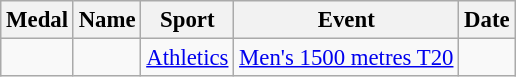<table class="wikitable sortable" style=font-size:95%>
<tr>
<th>Medal</th>
<th>Name</th>
<th>Sport</th>
<th>Event</th>
<th>Date</th>
</tr>
<tr>
<td></td>
<td></td>
<td><a href='#'>Athletics</a></td>
<td><a href='#'>Men's 1500 metres T20</a></td>
<td></td>
</tr>
</table>
